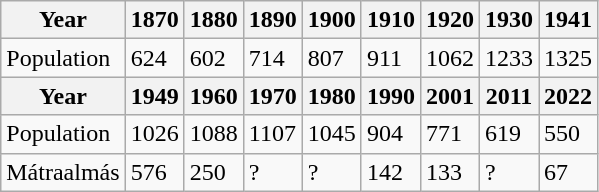<table class="wikitable">
<tr>
<th>Year</th>
<th>1870</th>
<th>1880</th>
<th>1890</th>
<th>1900</th>
<th>1910</th>
<th>1920</th>
<th>1930</th>
<th>1941</th>
</tr>
<tr>
<td>Population</td>
<td>624</td>
<td>602</td>
<td>714</td>
<td>807</td>
<td>911</td>
<td>1062</td>
<td>1233</td>
<td>1325</td>
</tr>
<tr>
<th>Year</th>
<th>1949</th>
<th>1960</th>
<th>1970</th>
<th>1980</th>
<th>1990</th>
<th>2001</th>
<th>2011</th>
<th>2022</th>
</tr>
<tr>
<td>Population</td>
<td>1026</td>
<td>1088</td>
<td>1107</td>
<td>1045</td>
<td>904</td>
<td>771</td>
<td>619</td>
<td>550</td>
</tr>
<tr>
<td>Mátraalmás</td>
<td>576</td>
<td>250</td>
<td>?</td>
<td>?</td>
<td>142</td>
<td>133</td>
<td>?</td>
<td>67</td>
</tr>
</table>
